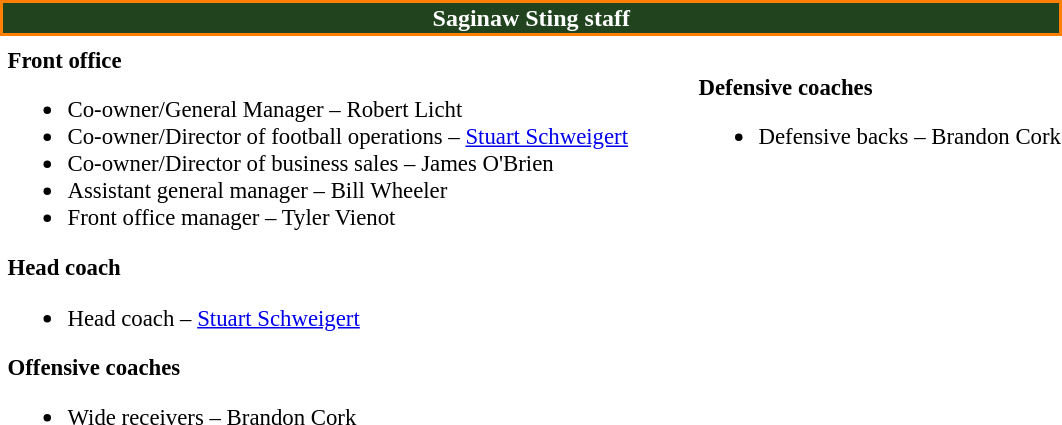<table class="toccolours" style="text-align: left;">
<tr>
<th colspan="7" style="background:#21441E; color:white; text-align: center; border:2px solid #FF7F00;"><strong>Saginaw Sting staff</strong></th>
</tr>
<tr>
<td colspan=7 align="right"></td>
</tr>
<tr>
<td valign="top"></td>
<td style="font-size: 95%;" valign="top"><strong>Front office</strong><br><ul><li>Co-owner/General Manager – Robert Licht</li><li>Co-owner/Director of football operations – <a href='#'>Stuart Schweigert</a></li><li>Co-owner/Director of business sales – James O'Brien</li><li>Assistant general manager – Bill Wheeler</li><li>Front office manager – Tyler Vienot</li></ul><strong>Head coach</strong><ul><li>Head coach – <a href='#'>Stuart Schweigert</a></li></ul><strong>Offensive coaches</strong><ul><li>Wide receivers – Brandon Cork</li></ul></td>
<td width="35"> </td>
<td valign="top"></td>
<td style="font-size: 95%;" valign="top"><br><strong>Defensive coaches</strong><ul><li>Defensive backs – Brandon Cork</li></ul></td>
</tr>
</table>
